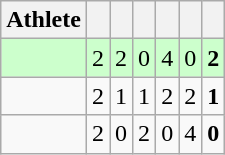<table class=wikitable style="text-align:center">
<tr>
<th>Athlete</th>
<th></th>
<th></th>
<th></th>
<th></th>
<th></th>
<th></th>
</tr>
<tr bgcolor=ccffcc>
<td style="text-align:left"></td>
<td>2</td>
<td>2</td>
<td>0</td>
<td>4</td>
<td>0</td>
<td><strong>2</strong></td>
</tr>
<tr>
<td style="text-align:left"></td>
<td>2</td>
<td>1</td>
<td>1</td>
<td>2</td>
<td>2</td>
<td><strong>1</strong></td>
</tr>
<tr>
<td style="text-align:left"></td>
<td>2</td>
<td>0</td>
<td>2</td>
<td>0</td>
<td>4</td>
<td><strong>0</strong></td>
</tr>
</table>
